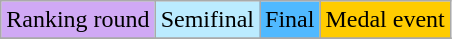<table class="wikitable">
<tr>
<td bgcolor="#D0A9F5">Ranking round</td>
<td bgcolor="#BBEBFF">Semifinal</td>
<td bgcolor="#50B9FF">Final</td>
<td bgcolor="#FFCC00">Medal event</td>
</tr>
<tr>
</tr>
</table>
